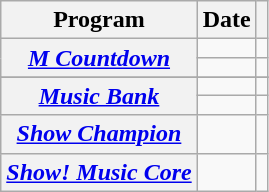<table class="wikitable plainrowheaders sortable" style="text-align:center">
<tr>
<th scope="col">Program</th>
<th scope="col">Date</th>
<th scope="col" class="unsortable"></th>
</tr>
<tr>
<th scope="row" rowspan="2"><em><a href='#'>M Countdown</a></em></th>
<td></td>
<td></td>
</tr>
<tr>
<td></td>
<td></td>
</tr>
<tr>
</tr>
<tr>
<th scope="row" rowspan="2"><em><a href='#'>Music Bank</a></em></th>
<td></td>
<td></td>
</tr>
<tr>
<td></td>
<td></td>
</tr>
<tr>
<th scope="row"><em><a href='#'>Show Champion</a></em></th>
<td></td>
<td></td>
</tr>
<tr>
<th scope="row"><em><a href='#'>Show! Music Core</a></em></th>
<td></td>
<td></td>
</tr>
</table>
